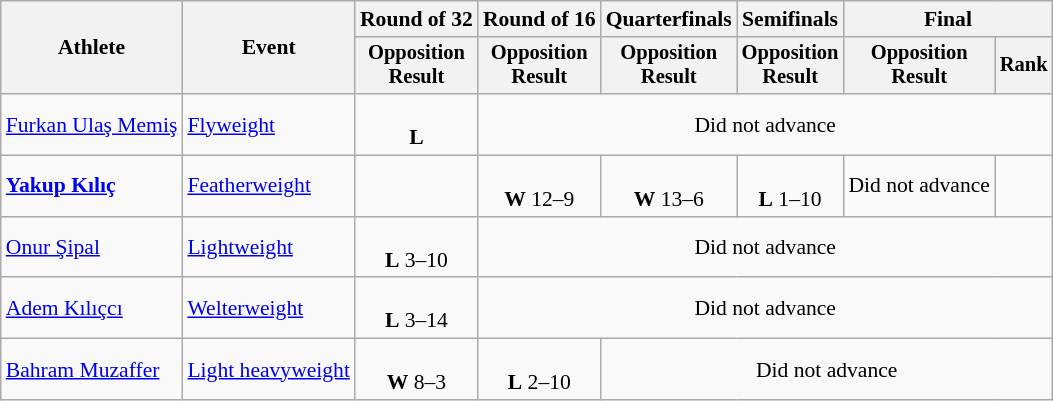<table class="wikitable" border="1" style="font-size:90%">
<tr>
<th rowspan="2">Athlete</th>
<th rowspan="2">Event</th>
<th>Round of 32</th>
<th>Round of 16</th>
<th>Quarterfinals</th>
<th>Semifinals</th>
<th colspan=2>Final</th>
</tr>
<tr style="font-size:95%">
<th>Opposition<br>Result</th>
<th>Opposition<br>Result</th>
<th>Opposition<br>Result</th>
<th>Opposition<br>Result</th>
<th>Opposition<br>Result</th>
<th>Rank</th>
</tr>
<tr align=center>
<td align=left><a href='#'>Furkan Ulaş Memiş</a></td>
<td align=left><a href='#'>Flyweight</a></td>
<td><br><strong>L</strong> </td>
<td colspan=5>Did not advance</td>
</tr>
<tr align=center>
<td align=left><strong><a href='#'>Yakup Kılıç</a></strong></td>
<td align=left><a href='#'>Featherweight</a></td>
<td></td>
<td><br><strong>W</strong> 12–9</td>
<td><br><strong>W</strong> 13–6</td>
<td><br><strong>L</strong> 1–10</td>
<td>Did not advance</td>
<td></td>
</tr>
<tr align=center>
<td align=left><a href='#'>Onur Şipal</a></td>
<td align=left><a href='#'>Lightweight</a></td>
<td><br><strong>L</strong> 3–10</td>
<td colspan=5>Did not advance</td>
</tr>
<tr align=center>
<td align=left><a href='#'>Adem Kılıçcı</a></td>
<td align=left><a href='#'>Welterweight</a></td>
<td><br><strong>L</strong> 3–14</td>
<td colspan=5>Did not advance</td>
</tr>
<tr align=center>
<td align=left><a href='#'>Bahram Muzaffer</a></td>
<td align=left><a href='#'>Light heavyweight</a></td>
<td><br><strong>W</strong> 8–3</td>
<td><br><strong>L</strong> 2–10</td>
<td colspan=4>Did not advance</td>
</tr>
</table>
